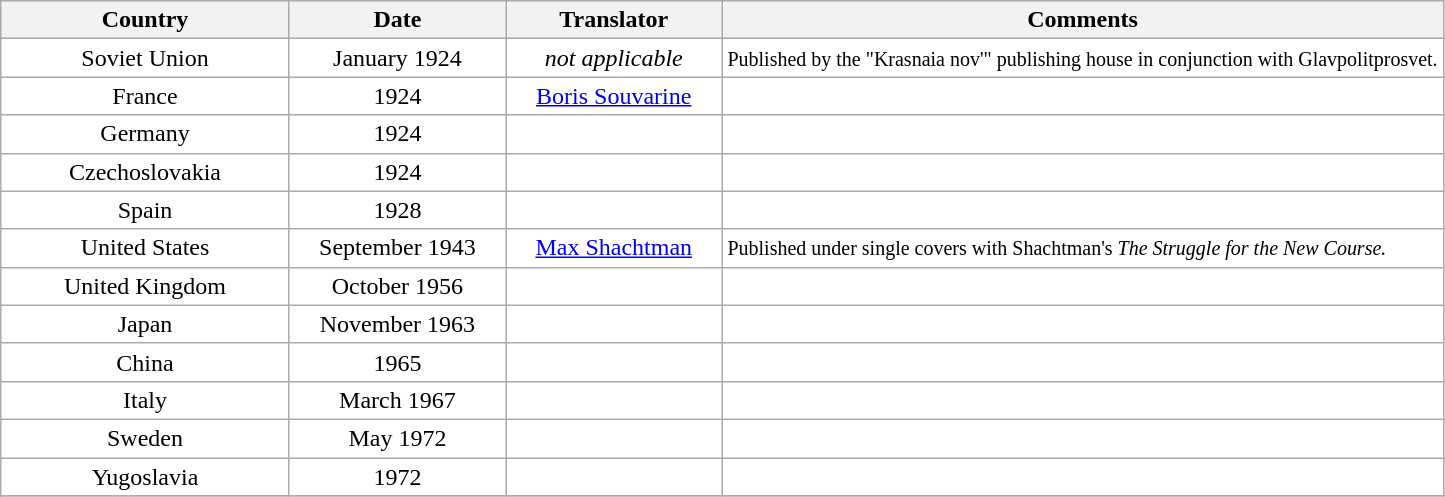<table class="wikitable" border="1" style="Background:#ffffff">
<tr>
<th width=20%>Country</th>
<th width=15%>Date</th>
<th width=15%>Translator</th>
<th>Comments</th>
</tr>
<tr>
<td align="center">Soviet Union</td>
<td align="center">January 1924</td>
<td align="center"><em>not applicable</em></td>
<td><small>Published by the "Krasnaia nov'" publishing house in conjunction with Glavpolitprosvet.</small></td>
</tr>
<tr>
<td align="center">France</td>
<td align="center">1924</td>
<td align="center"><a href='#'>Boris Souvarine</a></td>
<td></td>
</tr>
<tr>
<td align="center">Germany</td>
<td align="center">1924</td>
<td align="center"></td>
<td></td>
</tr>
<tr>
<td align="center">Czechoslovakia</td>
<td align="center">1924</td>
<td align="center"></td>
<td></td>
</tr>
<tr>
<td align="center">Spain</td>
<td align="center">1928</td>
<td align="center"></td>
<td></td>
</tr>
<tr>
<td align="center">United States</td>
<td align="center">September 1943</td>
<td align="center"><a href='#'>Max Shachtman</a></td>
<td><small>Published under single covers with Shachtman's <em>The Struggle for the New Course.</em></small></td>
</tr>
<tr>
<td align="center">United Kingdom</td>
<td align="center">October 1956</td>
<td align="center"></td>
<td></td>
</tr>
<tr>
<td align="center">Japan</td>
<td align="center">November 1963</td>
<td align="center"></td>
<td></td>
</tr>
<tr>
<td align="center">China</td>
<td align="center">1965</td>
<td align="center"></td>
<td></td>
</tr>
<tr>
<td align="center">Italy</td>
<td align="center">March 1967</td>
<td align="center"></td>
<td></td>
</tr>
<tr>
<td align="center">Sweden</td>
<td align="center">May 1972</td>
<td align="center"></td>
<td></td>
</tr>
<tr>
<td align="center">Yugoslavia</td>
<td align="center">1972</td>
<td align="center"></td>
<td></td>
</tr>
<tr>
</tr>
</table>
